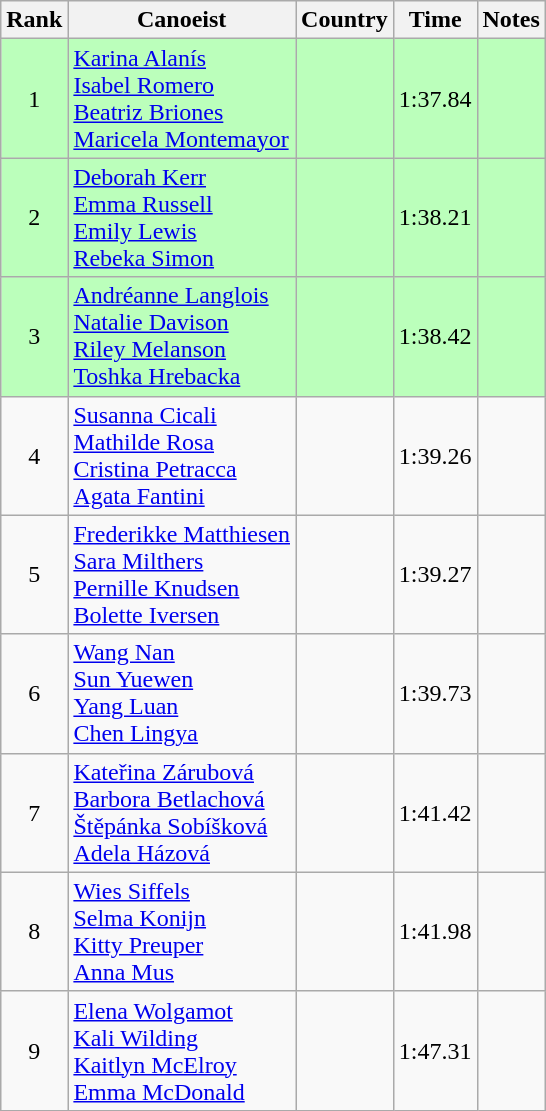<table class="wikitable" style="text-align:center">
<tr>
<th>Rank</th>
<th>Canoeist</th>
<th>Country</th>
<th>Time</th>
<th>Notes</th>
</tr>
<tr bgcolor=bbffbb>
<td>1</td>
<td align="left"><a href='#'>Karina Alanís</a><br><a href='#'>Isabel Romero</a><br><a href='#'>Beatriz Briones</a><br><a href='#'>Maricela Montemayor</a></td>
<td align="left"></td>
<td>1:37.84</td>
<td></td>
</tr>
<tr bgcolor=bbffbb>
<td>2</td>
<td align="left"><a href='#'>Deborah Kerr</a><br><a href='#'>Emma Russell</a><br><a href='#'>Emily Lewis</a><br><a href='#'>Rebeka Simon</a></td>
<td align="left"></td>
<td>1:38.21</td>
<td></td>
</tr>
<tr bgcolor=bbffbb>
<td>3</td>
<td align="left"><a href='#'>Andréanne Langlois</a><br><a href='#'>Natalie Davison</a><br><a href='#'>Riley Melanson</a><br><a href='#'>Toshka Hrebacka</a></td>
<td align="left"></td>
<td>1:38.42</td>
<td></td>
</tr>
<tr>
<td>4</td>
<td align="left"><a href='#'>Susanna Cicali</a><br><a href='#'>Mathilde Rosa</a><br><a href='#'>Cristina Petracca</a><br><a href='#'>Agata Fantini</a></td>
<td align="left"></td>
<td>1:39.26</td>
<td></td>
</tr>
<tr>
<td>5</td>
<td align="left"><a href='#'>Frederikke Matthiesen</a><br><a href='#'>Sara Milthers</a><br><a href='#'>Pernille Knudsen</a><br><a href='#'>Bolette Iversen</a></td>
<td align="left"></td>
<td>1:39.27</td>
<td></td>
</tr>
<tr>
<td>6</td>
<td align="left"><a href='#'>Wang Nan</a><br><a href='#'>Sun Yuewen</a><br><a href='#'>Yang Luan</a><br><a href='#'>Chen Lingya</a></td>
<td align="left"></td>
<td>1:39.73</td>
<td></td>
</tr>
<tr>
<td>7</td>
<td align="left"><a href='#'>Kateřina Zárubová</a><br><a href='#'>Barbora Betlachová</a><br><a href='#'>Štěpánka Sobíšková</a><br><a href='#'>Adela Házová</a></td>
<td align="left"></td>
<td>1:41.42</td>
<td></td>
</tr>
<tr>
<td>8</td>
<td align="left"><a href='#'>Wies Siffels</a><br><a href='#'>Selma Konijn</a><br><a href='#'>Kitty Preuper</a><br><a href='#'>Anna Mus</a></td>
<td align="left"></td>
<td>1:41.98</td>
<td></td>
</tr>
<tr>
<td>9</td>
<td align="left"><a href='#'>Elena Wolgamot</a><br><a href='#'>Kali Wilding</a><br><a href='#'>Kaitlyn McElroy</a><br><a href='#'>Emma McDonald</a></td>
<td align="left"></td>
<td>1:47.31</td>
<td></td>
</tr>
</table>
